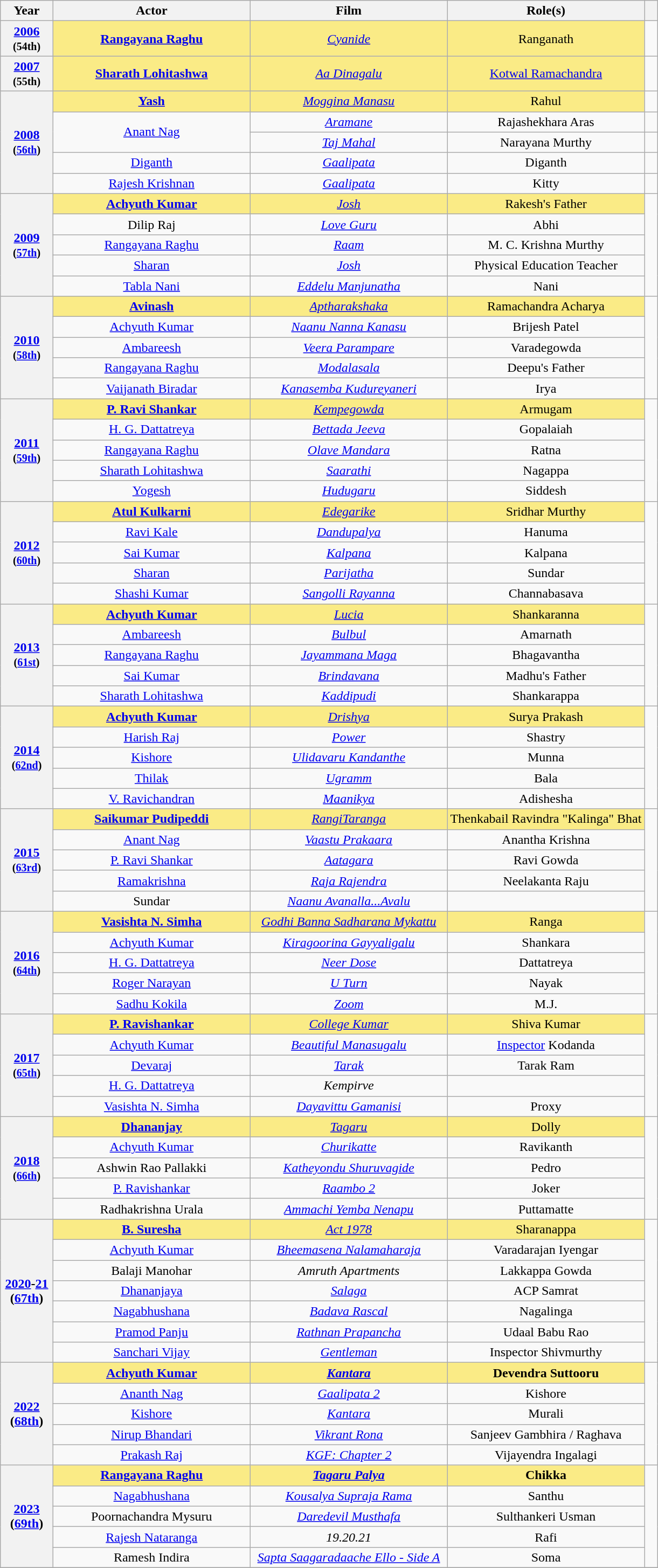<table class="wikitable sortable" style="text-align:center;">
<tr>
<th scope="col" style="width:8%;">Year</th>
<th scope="col" style="width:30%;">Actor</th>
<th scope="col" style="width:30%;">Film</th>
<th scope="col" style="width:30%;">Role(s)</th>
<th scope="col" style="width:2%;" class="unsortable"></th>
</tr>
<tr>
<th scope="row" rowspan=1 style="text-align:center"><a href='#'>2006</a> <br><small>(54th) </small></th>
<th style="background:#FAEB86"><a href='#'>Rangayana Raghu</a> </th>
<td style="background:#FAEB86"><em><a href='#'>Cyanide</a></em></td>
<td style="background:#FAEB86">Ranganath</td>
<td rowspan=1></td>
</tr>
<tr>
<th scope="row" rowspan=1 style="text-align:center"><a href='#'>2007</a> <br><small>(55th) </small></th>
<th style="background:#FAEB86"><a href='#'>Sharath Lohitashwa</a> </th>
<td style="background:#FAEB86"><em><a href='#'>Aa Dinagalu</a></em></td>
<td style="background:#FAEB86"><a href='#'>Kotwal Ramachandra</a></td>
<td rowspan=1></td>
</tr>
<tr>
<th scope="row" rowspan=5 style="text-align:center"><a href='#'>2008</a> <br><small>(<a href='#'>56th</a>) </small></th>
<th style="background:#FAEB86"><a href='#'>Yash</a> </th>
<td style="background:#FAEB86"><em><a href='#'>Moggina Manasu</a></em></td>
<td style="background:#FAEB86">Rahul</td>
<td></td>
</tr>
<tr>
<td rowspan="2"><a href='#'>Anant Nag</a></td>
<td><em><a href='#'>Aramane</a></em></td>
<td>Rajashekhara Aras</td>
<td></td>
</tr>
<tr>
<td><em><a href='#'>Taj Mahal</a></em></td>
<td>Narayana Murthy</td>
<td></td>
</tr>
<tr>
<td><a href='#'>Diganth</a></td>
<td><em><a href='#'>Gaalipata</a></em></td>
<td>Diganth</td>
<td></td>
</tr>
<tr>
<td><a href='#'>Rajesh Krishnan</a></td>
<td><em><a href='#'>Gaalipata</a></em></td>
<td>Kitty</td>
<td></td>
</tr>
<tr>
<th scope="row" rowspan=5 style="text-align:center"><a href='#'>2009</a> <br><small>(<a href='#'>57th</a>) </small></th>
<th style="background:#FAEB86"><a href='#'>Achyuth Kumar</a> </th>
<td style="background:#FAEB86"><em><a href='#'>Josh</a></em></td>
<td style="background:#FAEB86">Rakesh's Father</td>
<td rowspan=5></td>
</tr>
<tr>
<td>Dilip Raj</td>
<td><em><a href='#'>Love Guru</a></em></td>
<td>Abhi</td>
</tr>
<tr>
<td><a href='#'>Rangayana Raghu</a></td>
<td><em><a href='#'>Raam</a></em></td>
<td>M. C. Krishna Murthy</td>
</tr>
<tr>
<td><a href='#'>Sharan</a></td>
<td><em><a href='#'>Josh</a></em></td>
<td>Physical Education Teacher</td>
</tr>
<tr>
<td><a href='#'>Tabla Nani</a></td>
<td><em><a href='#'>Eddelu Manjunatha</a></em></td>
<td>Nani</td>
</tr>
<tr>
<th scope="row" rowspan=5 style="text-align:center"><a href='#'>2010</a> <br><small>(<a href='#'>58th</a>) </small></th>
<th style="background:#FAEB86"><a href='#'>Avinash</a> </th>
<td style="background:#FAEB86"><em><a href='#'>Aptharakshaka</a></em></td>
<td style="background:#FAEB86">Ramachandra Acharya</td>
<td rowspan=5></td>
</tr>
<tr>
<td><a href='#'>Achyuth Kumar</a></td>
<td><em><a href='#'>Naanu Nanna Kanasu</a></em></td>
<td>Brijesh Patel</td>
</tr>
<tr>
<td><a href='#'>Ambareesh</a></td>
<td><em><a href='#'>Veera Parampare</a></em></td>
<td>Varadegowda</td>
</tr>
<tr>
<td><a href='#'>Rangayana Raghu</a></td>
<td><em><a href='#'>Modalasala</a></em></td>
<td>Deepu's Father</td>
</tr>
<tr>
<td><a href='#'>Vaijanath Biradar</a></td>
<td><em><a href='#'>Kanasemba Kudureyaneri</a></em></td>
<td>Irya</td>
</tr>
<tr>
<th scope="row" rowspan=5 style="text-align:center"><a href='#'>2011</a> <br><small>(<a href='#'>59th</a>) </small></th>
<th style="background:#FAEB86"><a href='#'>P. Ravi Shankar</a> </th>
<td style="background:#FAEB86"><em><a href='#'>Kempegowda</a></em></td>
<td style="background:#FAEB86">Armugam</td>
<td rowspan=5></td>
</tr>
<tr>
<td><a href='#'>H. G. Dattatreya</a></td>
<td><em><a href='#'>Bettada Jeeva</a></em></td>
<td>Gopalaiah</td>
</tr>
<tr>
<td><a href='#'>Rangayana Raghu</a></td>
<td><em><a href='#'>Olave Mandara</a></em></td>
<td>Ratna</td>
</tr>
<tr>
<td><a href='#'>Sharath Lohitashwa</a></td>
<td><em><a href='#'>Saarathi</a></em></td>
<td>Nagappa</td>
</tr>
<tr>
<td><a href='#'>Yogesh</a></td>
<td><em><a href='#'>Hudugaru</a></em></td>
<td>Siddesh</td>
</tr>
<tr>
<th scope="row" rowspan=5 style="text-align:center"><a href='#'>2012</a> <br><small>(<a href='#'>60th</a>) </small></th>
<th style="background:#FAEB86"><a href='#'>Atul Kulkarni</a> </th>
<td style="background:#FAEB86"><em><a href='#'>Edegarike</a></em></td>
<td style="background:#FAEB86">Sridhar Murthy</td>
<td rowspan=5><br></td>
</tr>
<tr>
<td><a href='#'>Ravi Kale</a></td>
<td><em><a href='#'>Dandupalya</a></em></td>
<td>Hanuma</td>
</tr>
<tr>
<td><a href='#'>Sai Kumar</a></td>
<td><em><a href='#'>Kalpana</a></em></td>
<td>Kalpana</td>
</tr>
<tr>
<td><a href='#'>Sharan</a></td>
<td><em><a href='#'>Parijatha</a></em></td>
<td>Sundar</td>
</tr>
<tr>
<td><a href='#'>Shashi Kumar</a></td>
<td><em><a href='#'>Sangolli Rayanna</a></em></td>
<td>Channabasava</td>
</tr>
<tr>
<th scope="row" rowspan=5 style="text-align:center"><a href='#'>2013</a> <br><small>(<a href='#'>61st</a>) </small></th>
<th style="background:#FAEB86"><a href='#'>Achyuth Kumar</a> </th>
<td style="background:#FAEB86"><em><a href='#'>Lucia</a></em></td>
<td style="background:#FAEB86">Shankaranna</td>
<td rowspan=5><br></td>
</tr>
<tr>
<td><a href='#'>Ambareesh</a></td>
<td><em><a href='#'>Bulbul</a></em></td>
<td>Amarnath</td>
</tr>
<tr>
<td><a href='#'>Rangayana Raghu</a></td>
<td><em><a href='#'>Jayammana Maga</a></em></td>
<td>Bhagavantha</td>
</tr>
<tr>
<td><a href='#'>Sai Kumar</a></td>
<td><em><a href='#'>Brindavana</a></em></td>
<td>Madhu's Father</td>
</tr>
<tr>
<td><a href='#'>Sharath Lohitashwa</a></td>
<td><em><a href='#'>Kaddipudi</a></em></td>
<td>Shankarappa</td>
</tr>
<tr>
<th scope="row" rowspan=5 style="text-align:center"><a href='#'>2014</a> <br><small>(<a href='#'>62nd</a>) </small></th>
<th style="background:#FAEB86"><a href='#'>Achyuth Kumar</a> </th>
<td style="background:#FAEB86"><em><a href='#'>Drishya</a></em></td>
<td style="background:#FAEB86">Surya Prakash</td>
<td rowspan=5><br></td>
</tr>
<tr>
<td><a href='#'>Harish Raj</a></td>
<td><em><a href='#'>Power</a></em></td>
<td>Shastry</td>
</tr>
<tr>
<td><a href='#'>Kishore</a></td>
<td><em><a href='#'>Ulidavaru Kandanthe</a></em></td>
<td>Munna</td>
</tr>
<tr>
<td><a href='#'>Thilak</a></td>
<td><em><a href='#'>Ugramm</a></em></td>
<td>Bala</td>
</tr>
<tr>
<td><a href='#'>V. Ravichandran</a></td>
<td><em><a href='#'>Maanikya</a></em></td>
<td>Adishesha</td>
</tr>
<tr>
<th scope="row" rowspan=5 style="text-align:center"><a href='#'>2015</a> <br><small>(<a href='#'>63rd</a>) </small></th>
<th style="background:#FAEB86"><a href='#'>Saikumar Pudipeddi</a> </th>
<td style="background:#FAEB86"><em><a href='#'>RangiTaranga</a></em></td>
<td style="background:#FAEB86">Thenkabail Ravindra "Kalinga" Bhat</td>
<td rowspan=5></td>
</tr>
<tr>
<td><a href='#'>Anant Nag</a></td>
<td><em><a href='#'>Vaastu Prakaara</a></em></td>
<td>Anantha Krishna</td>
</tr>
<tr>
<td><a href='#'>P. Ravi Shankar</a></td>
<td><em><a href='#'>Aatagara</a></em></td>
<td>Ravi Gowda</td>
</tr>
<tr>
<td><a href='#'>Ramakrishna</a></td>
<td><em><a href='#'>Raja Rajendra</a></em></td>
<td>Neelakanta Raju</td>
</tr>
<tr>
<td>Sundar</td>
<td><em><a href='#'>Naanu Avanalla...Avalu</a></em></td>
<td></td>
</tr>
<tr>
<th scope="row" rowspan=5 style="text-align:center"><a href='#'>2016</a> <br><small>(<a href='#'>64th</a>) </small></th>
<th style="background:#FAEB86"><a href='#'>Vasishta N. Simha</a> </th>
<td style="background:#FAEB86"><em><a href='#'>Godhi Banna Sadharana Mykattu</a></em></td>
<td style="background:#FAEB86">Ranga</td>
<td rowspan=5></td>
</tr>
<tr>
<td><a href='#'>Achyuth Kumar</a></td>
<td><em><a href='#'>Kiragoorina Gayyaligalu</a></em></td>
<td>Shankara</td>
</tr>
<tr>
<td><a href='#'>H. G. Dattatreya</a></td>
<td><em><a href='#'>Neer Dose</a></em></td>
<td>Dattatreya</td>
</tr>
<tr>
<td><a href='#'>Roger Narayan</a></td>
<td><em><a href='#'>U Turn</a></em></td>
<td>Nayak</td>
</tr>
<tr>
<td><a href='#'>Sadhu Kokila</a></td>
<td><em><a href='#'>Zoom</a></em></td>
<td>M.J.</td>
</tr>
<tr>
<th scope="row" rowspan=5 style="text-align:center"><a href='#'>2017</a> <br><small>(<a href='#'>65th</a>) </small></th>
<th style="background:#FAEB86"><a href='#'>P. Ravishankar</a> </th>
<td style="background:#FAEB86"><em><a href='#'>College Kumar</a></em></td>
<td style="background:#FAEB86">Shiva Kumar</td>
<td rowspan=5><br></td>
</tr>
<tr>
<td><a href='#'>Achyuth Kumar</a></td>
<td><em><a href='#'>Beautiful Manasugalu</a></em></td>
<td><a href='#'>Inspector</a> Kodanda</td>
</tr>
<tr>
<td><a href='#'>Devaraj</a></td>
<td><em><a href='#'>Tarak</a></em></td>
<td>Tarak Ram</td>
</tr>
<tr>
<td><a href='#'>H. G. Dattatreya</a></td>
<td><em>Kempirve</em></td>
<td></td>
</tr>
<tr>
<td><a href='#'>Vasishta N. Simha</a></td>
<td><em><a href='#'>Dayavittu Gamanisi</a></em></td>
<td>Proxy</td>
</tr>
<tr>
<th scope="row" rowspan=5 style="text-align:center"><a href='#'>2018</a> <br><small>(<a href='#'>66th</a>) </small></th>
<th style="background:#FAEB86"><a href='#'>Dhananjay</a> </th>
<td style="background:#FAEB86"><em><a href='#'>Tagaru</a></em></td>
<td style="background:#FAEB86">Dolly</td>
<td rowspan=5><br></td>
</tr>
<tr>
<td><a href='#'>Achyuth Kumar</a></td>
<td><em><a href='#'>Churikatte</a></em></td>
<td>Ravikanth</td>
</tr>
<tr>
<td>Ashwin Rao Pallakki</td>
<td><em><a href='#'>Katheyondu Shuruvagide</a></em></td>
<td>Pedro</td>
</tr>
<tr>
<td><a href='#'>P. Ravishankar</a></td>
<td><em><a href='#'>Raambo 2</a></em></td>
<td>Joker</td>
</tr>
<tr>
<td>Radhakrishna Urala</td>
<td><em><a href='#'>Ammachi Yemba Nenapu</a></em></td>
<td>Puttamatte</td>
</tr>
<tr>
<th scope="row" rowspan=7 style="text-align:center"><a href='#'>2020</a>-<a href='#'>21</a><br>(<a href='#'>67th</a>)</th>
<th style="background:#FAEB86"><a href='#'>B. Suresha</a> </th>
<td style="background:#FAEB86"><em><a href='#'>Act 1978</a></em></td>
<td style="background:#FAEB86">Sharanappa</td>
<td rowspan=7></td>
</tr>
<tr>
<td><a href='#'>Achyuth Kumar</a></td>
<td><em><a href='#'>Bheemasena Nalamaharaja</a></em></td>
<td>Varadarajan Iyengar</td>
</tr>
<tr>
<td>Balaji Manohar</td>
<td><em>Amruth Apartments</em></td>
<td>Lakkappa Gowda</td>
</tr>
<tr>
<td><a href='#'> Dhananjaya</a></td>
<td><em><a href='#'>Salaga</a></em></td>
<td>ACP Samrat</td>
</tr>
<tr>
<td><a href='#'>Nagabhushana</a></td>
<td><em><a href='#'>Badava Rascal</a></em></td>
<td>Nagalinga</td>
</tr>
<tr>
<td><a href='#'>Pramod Panju</a></td>
<td><em><a href='#'>Rathnan Prapancha</a></em></td>
<td>Udaal Babu Rao</td>
</tr>
<tr>
<td><a href='#'>Sanchari Vijay</a></td>
<td><em><a href='#'>Gentleman</a></em></td>
<td>Inspector Shivmurthy</td>
</tr>
<tr>
<th scope="row" rowspan="5" style="text-align:center"><a href='#'>2022</a><br>(<a href='#'>68th</a>)</th>
<th style="background:#FAEB86"><strong><a href='#'>Achyuth Kumar</a></strong></th>
<td style="background:#FAEB86"><a href='#'><strong><em>Kantara</em></strong></a></td>
<td style="background:#FAEB86"><strong>Devendra Suttooru</strong></td>
<td rowspan="5"></td>
</tr>
<tr>
<td><a href='#'>Ananth Nag</a></td>
<td><em><a href='#'>Gaalipata 2</a></em></td>
<td>Kishore</td>
</tr>
<tr>
<td><a href='#'>Kishore</a></td>
<td><a href='#'><em>Kantara</em></a></td>
<td>Murali</td>
</tr>
<tr>
<td><a href='#'>Nirup Bhandari</a></td>
<td><em><a href='#'>Vikrant Rona</a></em></td>
<td>Sanjeev Gambhira / Raghava</td>
</tr>
<tr>
<td><a href='#'>Prakash Raj</a></td>
<td><em><a href='#'>KGF: Chapter 2</a></em></td>
<td>Vijayendra Ingalagi</td>
</tr>
<tr>
<th scope="row" rowspan="5" style="text-align:center"><a href='#'>2023</a><br>(<a href='#'>69th</a>)</th>
<th style="background:#FAEB86"><a href='#'>Rangayana Raghu</a></th>
<td style="background:#FAEB86"><strong><em><a href='#'>Tagaru Palya</a></em></strong></td>
<td style="background:#FAEB86"><strong>Chikka</strong></td>
<td rowspan="5"></td>
</tr>
<tr>
<td><a href='#'>Nagabhushana</a></td>
<td><em><a href='#'>Kousalya Supraja Rama</a></em></td>
<td>Santhu</td>
</tr>
<tr>
<td>Poornachandra Mysuru</td>
<td><em><a href='#'>Daredevil Musthafa</a></em></td>
<td>Sulthankeri Usman</td>
</tr>
<tr>
<td><a href='#'>Rajesh Nataranga</a></td>
<td><em>19.20.21</em></td>
<td>Rafi</td>
</tr>
<tr>
<td>Ramesh Indira</td>
<td><em><a href='#'>Sapta Saagaradaache Ello - Side A</a></em></td>
<td>Soma</td>
</tr>
<tr>
</tr>
</table>
